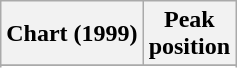<table class="wikitable sortable plainrowheaders" style="text-align:center;">
<tr>
<th scope="col">Chart (1999)</th>
<th scope="col">Peak<br>position</th>
</tr>
<tr>
</tr>
<tr>
</tr>
<tr>
</tr>
<tr>
</tr>
</table>
